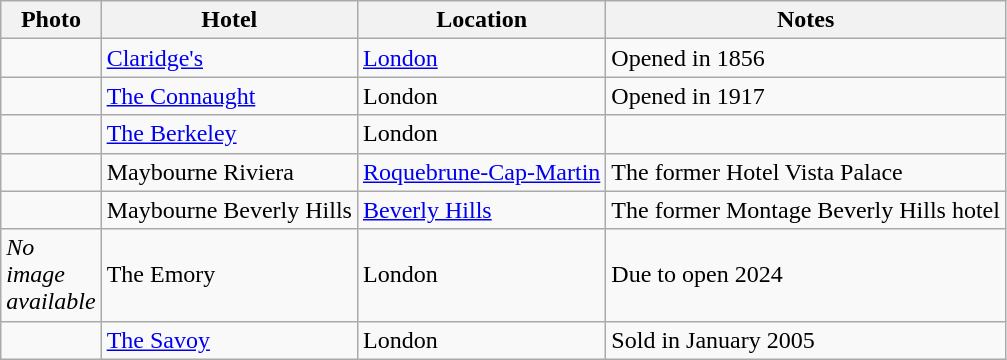<table class="wikitable">
<tr>
<th>Photo</th>
<th>Hotel</th>
<th>Location</th>
<th>Notes</th>
</tr>
<tr>
<td></td>
<td><a href='#'>Claridge's</a></td>
<td> <a href='#'>London</a></td>
<td>Opened in 1856</td>
</tr>
<tr>
<td></td>
<td><a href='#'>The Connaught</a></td>
<td> London</td>
<td>Opened in 1917</td>
</tr>
<tr>
<td></td>
<td><a href='#'>The Berkeley</a></td>
<td> London</td>
<td></td>
</tr>
<tr>
<td></td>
<td>Maybourne Riviera</td>
<td> <a href='#'>Roquebrune-Cap-Martin</a></td>
<td>The former Hotel Vista Palace</td>
</tr>
<tr>
<td></td>
<td>Maybourne Beverly Hills</td>
<td> <a href='#'>Beverly Hills</a></td>
<td>The former Montage Beverly Hills hotel</td>
</tr>
<tr>
<td><div><em>No<br>image<br>available</em></div></td>
<td>The Emory</td>
<td> London</td>
<td>Due to open 2024</td>
</tr>
<tr>
<td></td>
<td><a href='#'>The Savoy</a></td>
<td> London</td>
<td>Sold in January 2005</td>
</tr>
</table>
